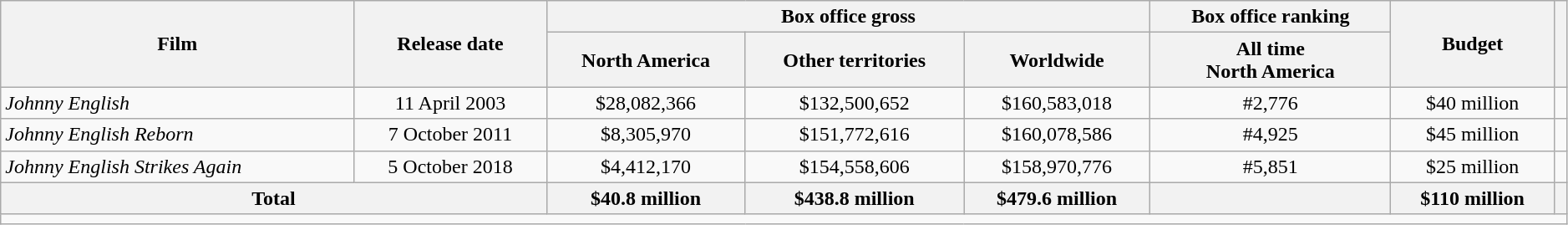<table class="wikitable sortable" width=99% border="1" style="text-align: center;">
<tr>
<th rowspan="2">Film</th>
<th rowspan="2">Release date</th>
<th colspan="3">Box office gross</th>
<th colspan="1">Box office ranking</th>
<th rowspan="2">Budget<br></th>
<th rowspan="2"></th>
</tr>
<tr>
<th>North America</th>
<th>Other territories</th>
<th>Worldwide</th>
<th>All time<br>North America</th>
</tr>
<tr>
<td style="text-align: left;"><em>Johnny English</em></td>
<td>11 April 2003</td>
<td>$28,082,366</td>
<td>$132,500,652</td>
<td>$160,583,018</td>
<td>#2,776</td>
<td>$40 million</td>
<td></td>
</tr>
<tr>
<td style="text-align: left;"><em>Johnny English Reborn</em></td>
<td>7 October 2011</td>
<td>$8,305,970</td>
<td>$151,772,616</td>
<td>$160,078,586</td>
<td>#4,925</td>
<td>$45 million</td>
<td></td>
</tr>
<tr>
<td style="text-align: left;"><em>Johnny English Strikes Again</em></td>
<td>5 October 2018</td>
<td>$4,412,170</td>
<td>$154,558,606</td>
<td>$158,970,776</td>
<td>#5,851</td>
<td>$25 million</td>
<td></td>
</tr>
<tr>
<th colspan="2">Total</th>
<th>$40.8 million</th>
<th>$438.8 million</th>
<th>$479.6 million</th>
<th colspan="1"></th>
<th>$110 million</th>
<th rowspan="1"></th>
</tr>
<tr>
<td colspan="10" style="text-align: left;"></td>
</tr>
</table>
